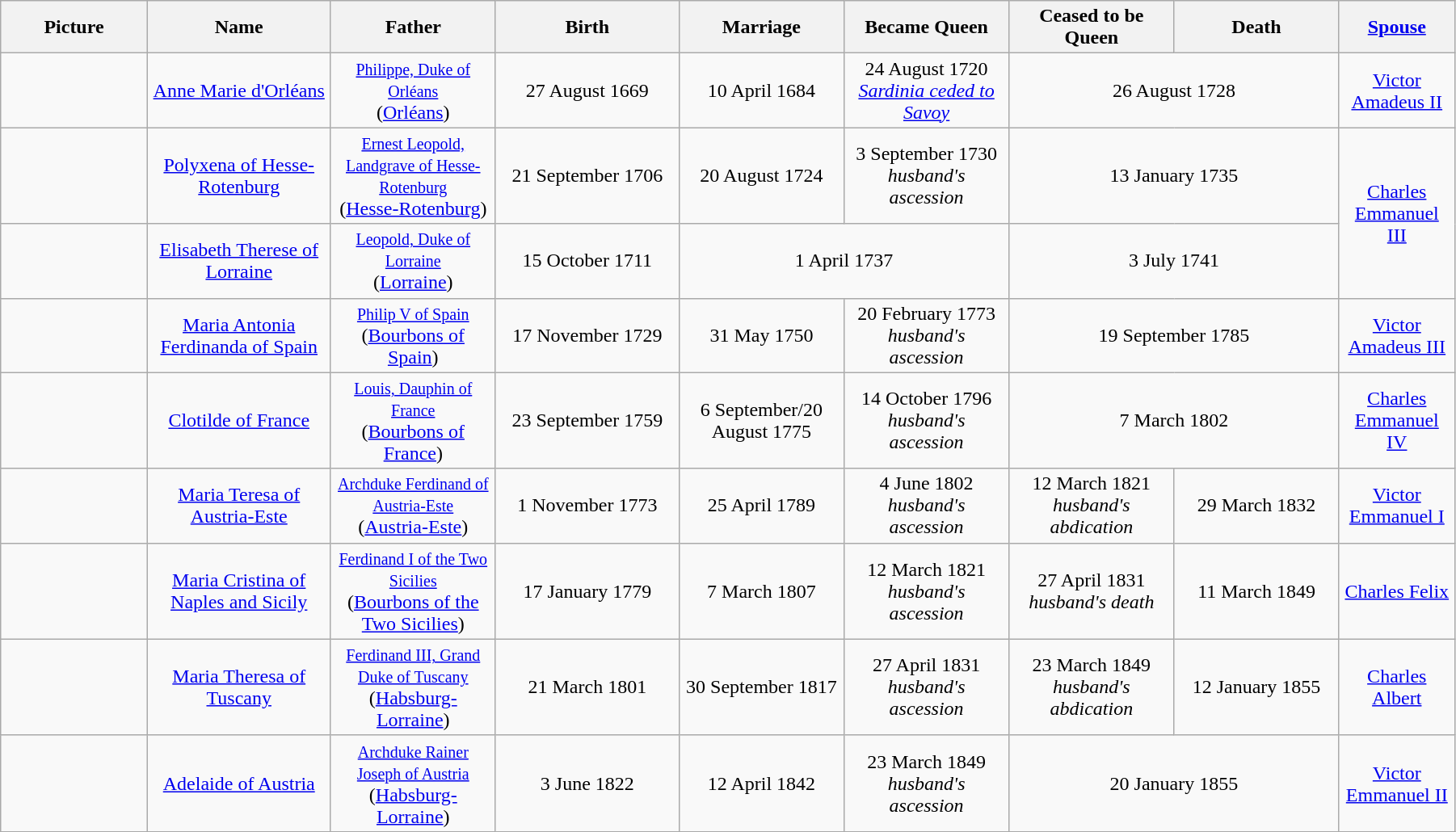<table width=95% class="wikitable">
<tr>
<th width = "8%">Picture</th>
<th width = "10%">Name</th>
<th width = "9%">Father</th>
<th width = "10%">Birth</th>
<th width = "9%">Marriage</th>
<th width = "9%">Became Queen</th>
<th width = "9%">Ceased to be Queen</th>
<th width = "9%">Death</th>
<th width = "6%"><a href='#'>Spouse</a></th>
</tr>
<tr>
<td align="center"></td>
<td align="center"><a href='#'>Anne Marie d'Orléans</a><br></td>
<td align="center"><small><a href='#'>Philippe, Duke of Orléans</a></small><br> (<a href='#'>Orléans</a>)</td>
<td align="center">27 August 1669</td>
<td align="center">10 April 1684</td>
<td align="center">24 August 1720<br><em><a href='#'>Sardinia ceded to Savoy</a></em></td>
<td align="center" colspan="2">26 August 1728</td>
<td align="center"><a href='#'>Victor Amadeus II</a></td>
</tr>
<tr>
<td align="center"></td>
<td align="center"><a href='#'>Polyxena of Hesse-Rotenburg</a><br></td>
<td align="center"><small><a href='#'>Ernest Leopold, Landgrave of Hesse-Rotenburg</a></small><br> (<a href='#'>Hesse-Rotenburg</a>)</td>
<td align="center">21 September 1706</td>
<td align="center">20 August 1724</td>
<td align="center">3 September 1730<br><em>husband's ascession</em></td>
<td align="center" colspan="2">13 January 1735</td>
<td align="center" rowspan="2"><a href='#'>Charles Emmanuel III</a></td>
</tr>
<tr>
<td align="center"></td>
<td align="center"><a href='#'>Elisabeth Therese of Lorraine</a><br></td>
<td align="center"><small><a href='#'>Leopold, Duke of Lorraine</a></small><br> (<a href='#'>Lorraine</a>)</td>
<td align="center">15 October 1711</td>
<td align="center" colspan="2">1 April 1737</td>
<td align="center" colspan="2">3 July 1741</td>
</tr>
<tr>
<td align="center"></td>
<td align="center"><a href='#'>Maria Antonia Ferdinanda of Spain</a><br></td>
<td align="center"><small><a href='#'>Philip V of Spain</a></small><br> (<a href='#'>Bourbons of Spain</a>)</td>
<td align="center">17 November 1729</td>
<td align="center">31 May 1750</td>
<td align="center">20 February 1773<br><em>husband's ascession</em></td>
<td align="center" colspan="2">19 September 1785</td>
<td align="center"><a href='#'>Victor Amadeus III</a></td>
</tr>
<tr>
<td align="center"></td>
<td align="center"><a href='#'>Clotilde of France</a><br></td>
<td align="center"><small><a href='#'>Louis, Dauphin of France</a></small><br> (<a href='#'>Bourbons of France</a>)</td>
<td align="center">23 September 1759</td>
<td align="center">6 September/20 August 1775</td>
<td align="center">14 October 1796<br><em>husband's ascession</em></td>
<td align="center" colspan="2">7 March 1802</td>
<td align="center"><a href='#'>Charles Emmanuel IV</a></td>
</tr>
<tr>
<td align="center"></td>
<td align="center"><a href='#'>Maria Teresa of Austria-Este</a><br></td>
<td align="center"><small><a href='#'>Archduke Ferdinand of Austria-Este</a></small><br> (<a href='#'>Austria-Este</a>)</td>
<td align="center">1 November 1773</td>
<td align="center">25 April 1789</td>
<td align="center">4 June 1802<br><em>husband's ascession</em></td>
<td align="center">12 March 1821<br><em>husband's abdication</em></td>
<td align="center">29 March 1832</td>
<td align="center"><a href='#'>Victor Emmanuel I</a></td>
</tr>
<tr>
<td align="center"></td>
<td align="center"><a href='#'>Maria Cristina of Naples and Sicily</a><br></td>
<td align="center"><small><a href='#'>Ferdinand I of the Two Sicilies</a></small><br> (<a href='#'>Bourbons of the Two Sicilies</a>)</td>
<td align="center">17 January 1779</td>
<td align="center">7 March 1807</td>
<td align="center">12 March 1821<br><em>husband's ascession</em></td>
<td align="center">27 April 1831<br><em>husband's death</em></td>
<td align="center">11 March 1849</td>
<td align="center"><a href='#'>Charles Felix</a></td>
</tr>
<tr>
<td align="center"></td>
<td align="center"><a href='#'>Maria Theresa of Tuscany</a><br></td>
<td align="center"><small><a href='#'>Ferdinand III, Grand Duke of Tuscany</a></small><br> (<a href='#'>Habsburg-Lorraine</a>)</td>
<td align="center">21 March 1801</td>
<td align="center">30 September 1817</td>
<td align="center">27 April 1831<br><em>husband's ascession</em></td>
<td align="center">23 March 1849<br><em>husband's abdication</em></td>
<td align="center">12 January 1855</td>
<td align="center"><a href='#'>Charles Albert</a></td>
</tr>
<tr>
<td align="center"></td>
<td align="center"><a href='#'>Adelaide of Austria</a><br></td>
<td align="center"><small><a href='#'>Archduke Rainer Joseph of Austria</a></small><br> (<a href='#'>Habsburg-Lorraine</a>)</td>
<td align="center">3 June 1822</td>
<td align="center">12 April 1842</td>
<td align="center">23 March 1849<br><em>husband's ascession</em></td>
<td align="center" colspan="2">20 January 1855</td>
<td align="center"><a href='#'>Victor Emmanuel II</a></td>
</tr>
<tr>
</tr>
</table>
